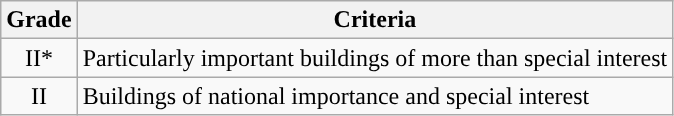<table class="wikitable">
<tr>
<th>Grade</th>
<th>Criteria</th>
</tr>
<tr>
<td align="center" >II*</td>
<td>Particularly important buildings of more than special interest</td>
</tr>
<tr>
<td align="center" >II</td>
<td>Buildings of national importance and special interest</td>
</tr>
</table>
